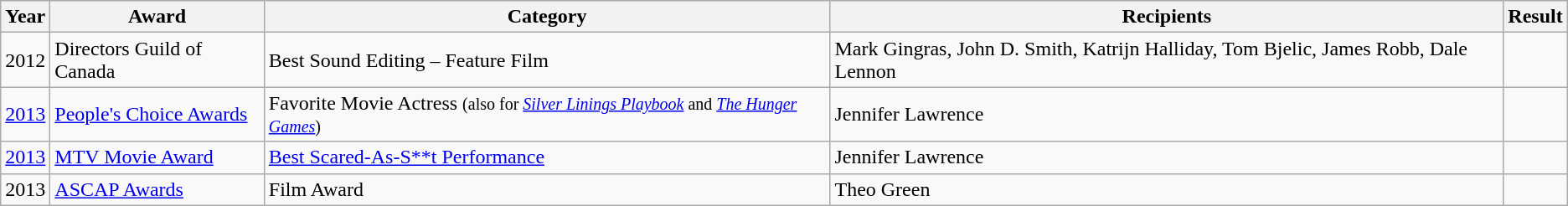<table class="wikitable">
<tr>
<th>Year</th>
<th>Award</th>
<th>Category</th>
<th>Recipients</th>
<th>Result</th>
</tr>
<tr>
<td>2012</td>
<td>Directors Guild of Canada</td>
<td>Best Sound Editing – Feature Film</td>
<td>Mark Gingras, John D. Smith, Katrijn Halliday, Tom Bjelic, James Robb, Dale Lennon</td>
<td></td>
</tr>
<tr>
<td><a href='#'>2013</a></td>
<td><a href='#'>People's Choice Awards</a></td>
<td>Favorite Movie Actress <small>(also for <em><a href='#'>Silver Linings Playbook</a></em> and <em><a href='#'>The Hunger Games</a></em>)</small></td>
<td>Jennifer Lawrence</td>
<td></td>
</tr>
<tr>
<td><a href='#'>2013</a></td>
<td><a href='#'>MTV Movie Award</a></td>
<td><a href='#'>Best Scared-As-S**t Performance</a></td>
<td>Jennifer Lawrence</td>
<td></td>
</tr>
<tr>
<td>2013</td>
<td><a href='#'>ASCAP Awards</a></td>
<td>Film Award</td>
<td>Theo Green</td>
<td></td>
</tr>
</table>
